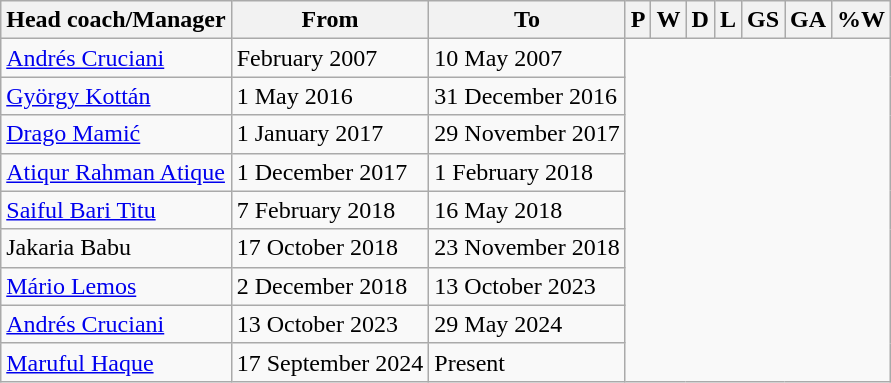<table class="wikitable sortable" style="text-align: center">
<tr>
<th>Head coach/Manager</th>
<th class="unsortable">From</th>
<th class="unsortable">To</th>
<th abbr="1">P</th>
<th abbr="1">W</th>
<th abbr="0">D</th>
<th abbr="1">L</th>
<th abbr="2">GS</th>
<th abbr="4">GA</th>
<th abbr="50">%W</th>
</tr>
<tr>
<td align=left> <a href='#'>Andrés Cruciani</a></td>
<td align=left>February 2007</td>
<td align=left>10 May 2007<br></td>
</tr>
<tr>
<td align=left> <a href='#'>György Kottán</a></td>
<td align=left>1 May 2016</td>
<td align=left>31 December 2016<br></td>
</tr>
<tr>
<td align=left> <a href='#'>Drago Mamić</a></td>
<td align=left>1 January 2017</td>
<td align=left>29 November 2017<br></td>
</tr>
<tr>
<td align=left> <a href='#'>Atiqur Rahman Atique</a></td>
<td align=left>1 December 2017</td>
<td align=left>1 February 2018<br></td>
</tr>
<tr>
<td align=left> <a href='#'>Saiful Bari Titu</a></td>
<td align=left>7 February 2018</td>
<td align=left>16 May 2018<br></td>
</tr>
<tr>
<td align=left> Jakaria Babu</td>
<td align=left>17 October 2018</td>
<td align=left>23 November 2018<br></td>
</tr>
<tr>
<td align=left> <a href='#'>Mário Lemos</a></td>
<td align=left>2 December 2018</td>
<td align=left>13 October 2023<br></td>
</tr>
<tr>
<td align=left> <a href='#'>Andrés Cruciani</a></td>
<td align=left>13 October 2023</td>
<td align=left>29 May 2024<br></td>
</tr>
<tr>
<td align=left> <a href='#'>Maruful Haque</a></td>
<td align=left>17 September 2024</td>
<td align=left>Present<br></td>
</tr>
</table>
